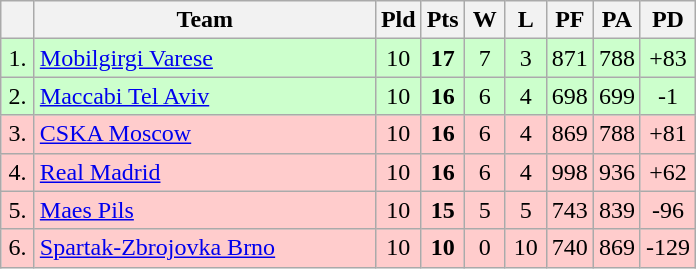<table class="wikitable" style="text-align:center">
<tr>
<th width=15></th>
<th width=220>Team</th>
<th width=20>Pld</th>
<th width=20>Pts</th>
<th width=20>W</th>
<th width=20>L</th>
<th width=20>PF</th>
<th width=20>PA</th>
<th width=20>PD</th>
</tr>
<tr style="background: #ccffcc;">
<td>1.</td>
<td align=left> <a href='#'>Mobilgirgi Varese</a></td>
<td>10</td>
<td><strong>17</strong></td>
<td>7</td>
<td>3</td>
<td>871</td>
<td>788</td>
<td>+83</td>
</tr>
<tr style="background: #ccffcc;">
<td>2.</td>
<td align=left> <a href='#'>Maccabi Tel Aviv</a></td>
<td>10</td>
<td><strong>16</strong></td>
<td>6</td>
<td>4</td>
<td>698</td>
<td>699</td>
<td>-1</td>
</tr>
<tr style="background: #ffcccc;">
<td>3.</td>
<td align=left> <a href='#'>CSKA Moscow</a></td>
<td>10</td>
<td><strong>16</strong></td>
<td>6</td>
<td>4</td>
<td>869</td>
<td>788</td>
<td>+81</td>
</tr>
<tr style="background: #ffcccc;">
<td>4.</td>
<td align=left> <a href='#'>Real Madrid</a></td>
<td>10</td>
<td><strong>16</strong></td>
<td>6</td>
<td>4</td>
<td>998</td>
<td>936</td>
<td>+62</td>
</tr>
<tr style="background: #ffcccc;">
<td>5.</td>
<td align=left> <a href='#'>Maes Pils</a></td>
<td>10</td>
<td><strong>15</strong></td>
<td>5</td>
<td>5</td>
<td>743</td>
<td>839</td>
<td>-96</td>
</tr>
<tr style="background: #ffcccc;">
<td>6.</td>
<td align=left> <a href='#'>Spartak-Zbrojovka Brno</a></td>
<td>10</td>
<td><strong>10</strong></td>
<td>0</td>
<td>10</td>
<td>740</td>
<td>869</td>
<td>-129</td>
</tr>
</table>
